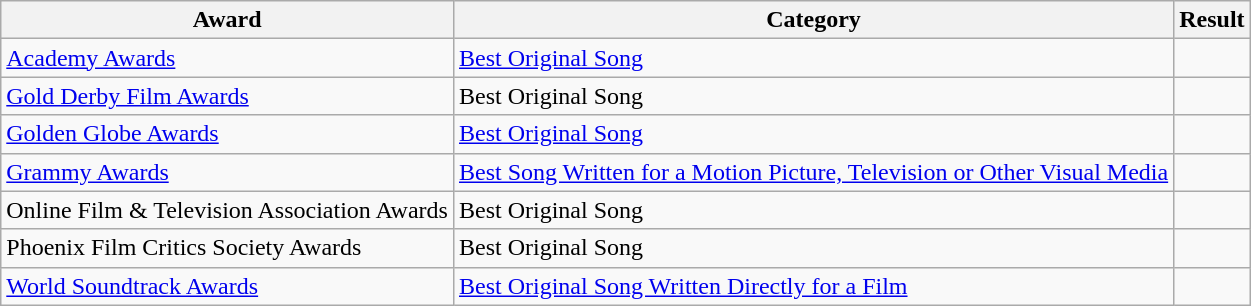<table class="wikitable">
<tr>
<th>Award</th>
<th>Category</th>
<th>Result</th>
</tr>
<tr>
<td><a href='#'>Academy Awards</a></td>
<td><a href='#'>Best Original Song</a></td>
<td></td>
</tr>
<tr>
<td><a href='#'>Gold Derby Film Awards</a></td>
<td>Best Original Song</td>
<td></td>
</tr>
<tr>
<td><a href='#'>Golden Globe Awards</a></td>
<td><a href='#'>Best Original Song</a></td>
<td></td>
</tr>
<tr>
<td><a href='#'>Grammy Awards</a></td>
<td><a href='#'>Best Song Written for a Motion Picture, Television or Other Visual Media</a></td>
<td></td>
</tr>
<tr>
<td>Online Film & Television Association Awards</td>
<td>Best Original Song</td>
<td></td>
</tr>
<tr>
<td>Phoenix Film Critics Society Awards</td>
<td>Best Original Song</td>
<td></td>
</tr>
<tr>
<td><a href='#'>World Soundtrack Awards</a></td>
<td><a href='#'>Best Original Song Written Directly for a Film</a></td>
<td></td>
</tr>
</table>
